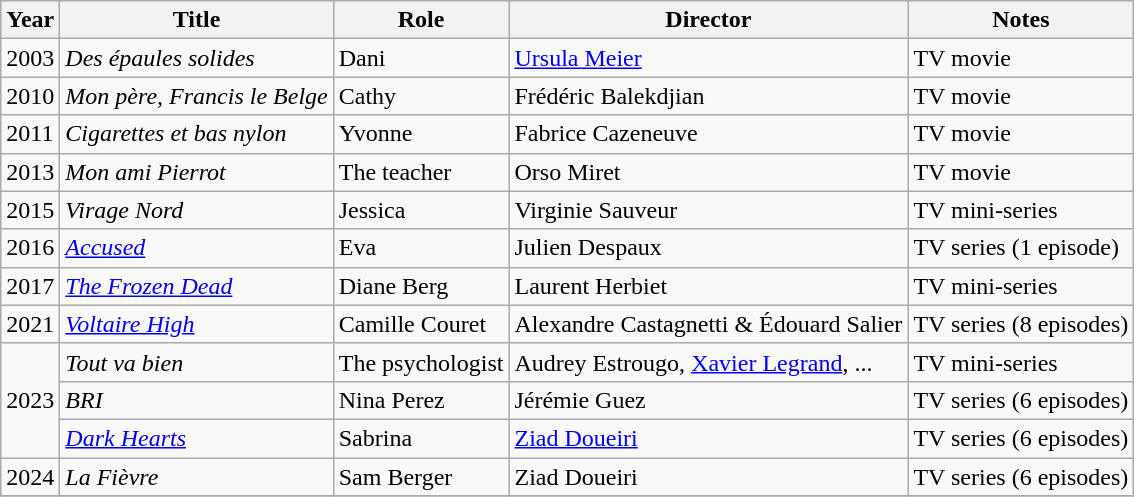<table class="wikitable sortable">
<tr>
<th>Year</th>
<th>Title</th>
<th>Role</th>
<th>Director</th>
<th class="unsortable">Notes</th>
</tr>
<tr>
<td>2003</td>
<td><em>Des épaules solides</em></td>
<td>Dani</td>
<td><a href='#'>Ursula Meier</a></td>
<td>TV movie</td>
</tr>
<tr>
<td>2010</td>
<td><em>Mon père, Francis le Belge</em></td>
<td>Cathy</td>
<td>Frédéric Balekdjian</td>
<td>TV movie</td>
</tr>
<tr>
<td>2011</td>
<td><em>Cigarettes et bas nylon</em></td>
<td>Yvonne</td>
<td>Fabrice Cazeneuve</td>
<td>TV movie</td>
</tr>
<tr>
<td>2013</td>
<td><em>Mon ami Pierrot</em></td>
<td>The teacher</td>
<td>Orso Miret</td>
<td>TV movie</td>
</tr>
<tr>
<td>2015</td>
<td><em>Virage Nord</em></td>
<td>Jessica</td>
<td>Virginie Sauveur</td>
<td>TV mini-series</td>
</tr>
<tr>
<td>2016</td>
<td><em><a href='#'>Accused</a></em></td>
<td>Eva</td>
<td>Julien Despaux</td>
<td>TV series (1 episode)</td>
</tr>
<tr>
<td>2017</td>
<td><em><a href='#'>The Frozen Dead</a></em></td>
<td>Diane Berg</td>
<td>Laurent Herbiet</td>
<td>TV mini-series</td>
</tr>
<tr>
<td>2021</td>
<td><em><a href='#'>Voltaire High</a></em></td>
<td>Camille Couret</td>
<td>Alexandre Castagnetti & Édouard Salier</td>
<td>TV series (8 episodes)</td>
</tr>
<tr>
<td rowspan=3>2023</td>
<td><em>Tout va bien</em></td>
<td>The psychologist</td>
<td>Audrey Estrougo, <a href='#'>Xavier Legrand</a>, ...</td>
<td>TV mini-series</td>
</tr>
<tr>
<td><em>BRI</em></td>
<td>Nina Perez</td>
<td>Jérémie Guez</td>
<td>TV series (6 episodes)</td>
</tr>
<tr>
<td><em><a href='#'>Dark Hearts</a></em></td>
<td>Sabrina</td>
<td><a href='#'>Ziad Doueiri</a></td>
<td>TV series (6 episodes)</td>
</tr>
<tr>
<td>2024</td>
<td><em>La Fièvre</em></td>
<td>Sam Berger</td>
<td>Ziad Doueiri</td>
<td>TV series (6 episodes)</td>
</tr>
<tr>
</tr>
</table>
